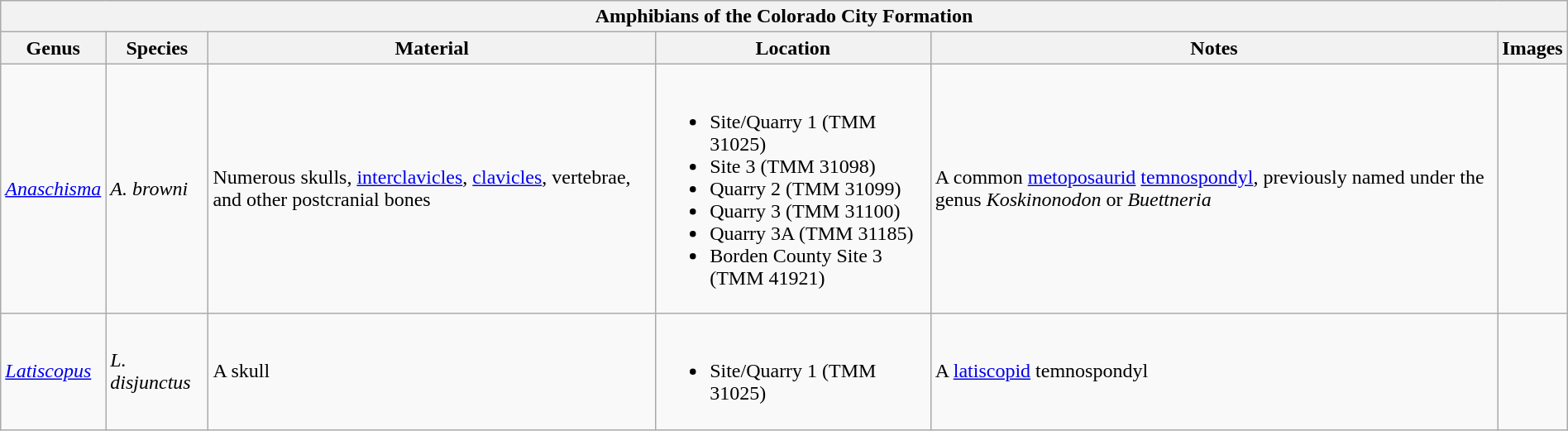<table class="wikitable" width="100%" align="center">
<tr>
<th colspan="7" align="center"><strong>Amphibians of the Colorado City Formation</strong></th>
</tr>
<tr>
<th>Genus</th>
<th>Species</th>
<th>Material</th>
<th>Location</th>
<th>Notes</th>
<th>Images</th>
</tr>
<tr>
<td><em><a href='#'>Anaschisma</a></em></td>
<td><em>A. browni</em></td>
<td>Numerous skulls, <a href='#'>interclavicles</a>, <a href='#'>clavicles</a>, vertebrae, and other postcranial bones</td>
<td><br><ul><li>Site/Quarry 1 (TMM 31025)</li><li>Site 3 (TMM 31098)</li><li>Quarry 2 (TMM 31099)</li><li>Quarry 3 (TMM 31100)</li><li>Quarry 3A (TMM 31185)</li><li>Borden County Site 3 (TMM 41921)</li></ul></td>
<td>A common <a href='#'>metoposaurid</a> <a href='#'>temnospondyl</a>, previously named under the genus <em>Koskinonodon</em> or <em>Buettneria</em></td>
<td></td>
</tr>
<tr>
<td><em><a href='#'>Latiscopus</a></em></td>
<td><em>L. disjunctus</em></td>
<td>A skull</td>
<td><br><ul><li>Site/Quarry 1 (TMM 31025)</li></ul></td>
<td>A <a href='#'>latiscopid</a> temnospondyl</td>
<td></td>
</tr>
</table>
